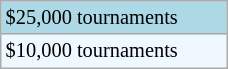<table class="wikitable"  style="font-size:85%; width:12%;">
<tr style="background:lightblue;">
<td>$25,000 tournaments</td>
</tr>
<tr style="background:#f0f8ff;">
<td>$10,000 tournaments</td>
</tr>
</table>
